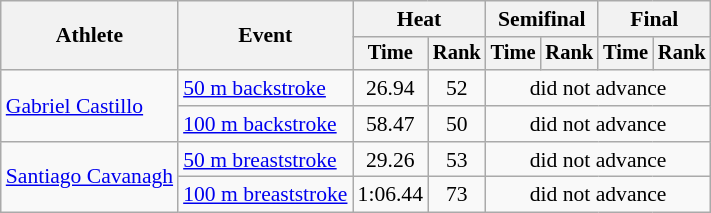<table class="wikitable" style="text-align:center; font-size:90%">
<tr>
<th rowspan="2">Athlete</th>
<th rowspan="2">Event</th>
<th colspan="2">Heat</th>
<th colspan="2">Semifinal</th>
<th colspan="2">Final</th>
</tr>
<tr style="font-size:95%">
<th>Time</th>
<th>Rank</th>
<th>Time</th>
<th>Rank</th>
<th>Time</th>
<th>Rank</th>
</tr>
<tr>
<td align=left rowspan=2><a href='#'>Gabriel Castillo</a></td>
<td align=left><a href='#'>50 m backstroke</a></td>
<td>26.94</td>
<td>52</td>
<td colspan=4>did not advance</td>
</tr>
<tr>
<td align=left><a href='#'>100 m backstroke</a></td>
<td>58.47</td>
<td>50</td>
<td colspan=4>did not advance</td>
</tr>
<tr>
<td align=left rowspan=2><a href='#'>Santiago Cavanagh</a></td>
<td align=left><a href='#'>50 m breaststroke</a></td>
<td>29.26</td>
<td>53</td>
<td colspan=4>did not advance</td>
</tr>
<tr>
<td align=left><a href='#'>100 m breaststroke</a></td>
<td>1:06.44</td>
<td>73</td>
<td colspan=4>did not advance</td>
</tr>
</table>
